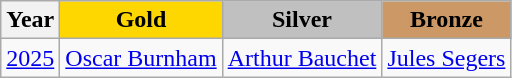<table class="wikitable">
<tr>
<th>Year</th>
<td align=center bgcolor=gold><strong>Gold</strong></td>
<td align=center bgcolor=silver><strong>Silver</strong></td>
<td align=center bgcolor=cc9966><strong>Bronze</strong></td>
</tr>
<tr>
<td><a href='#'>2025</a></td>
<td> <a href='#'>Oscar Burnham</a></td>
<td> <a href='#'>Arthur Bauchet</a></td>
<td> <a href='#'>Jules Segers</a></td>
</tr>
</table>
